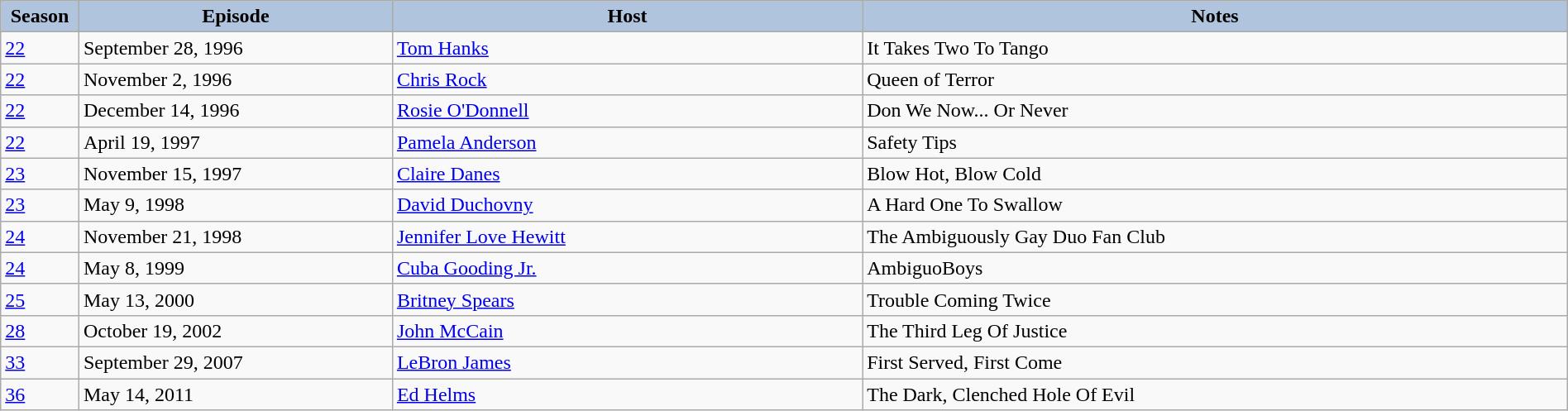<table class="wikitable" style="width:100%;">
<tr>
<th style="background:#B0C4DE;" width="5%">Season</th>
<th style="background:#B0C4DE;" width="20%">Episode</th>
<th style="background:#B0C4DE;" width="30%">Host</th>
<th style="background:#B0C4DE;" width="45%">Notes</th>
</tr>
<tr>
<td><a href='#'>22</a></td>
<td>September 28, 1996</td>
<td><a href='#'>Tom Hanks</a></td>
<td>It Takes Two To Tango</td>
</tr>
<tr>
<td><a href='#'>22</a></td>
<td>November 2, 1996</td>
<td><a href='#'>Chris Rock</a></td>
<td>Queen of Terror</td>
</tr>
<tr>
<td><a href='#'>22</a></td>
<td>December 14, 1996</td>
<td><a href='#'>Rosie O'Donnell</a></td>
<td>Don We Now... Or Never</td>
</tr>
<tr>
<td><a href='#'>22</a></td>
<td>April 19, 1997</td>
<td><a href='#'>Pamela Anderson</a></td>
<td>Safety Tips</td>
</tr>
<tr>
<td><a href='#'>23</a></td>
<td>November 15, 1997</td>
<td><a href='#'>Claire Danes</a></td>
<td>Blow Hot, Blow Cold</td>
</tr>
<tr>
<td><a href='#'>23</a></td>
<td>May 9, 1998</td>
<td><a href='#'>David Duchovny</a></td>
<td>A Hard One To Swallow</td>
</tr>
<tr>
<td><a href='#'>24</a></td>
<td>November 21, 1998</td>
<td><a href='#'>Jennifer Love Hewitt</a></td>
<td>The Ambiguously Gay Duo Fan Club</td>
</tr>
<tr>
<td><a href='#'>24</a></td>
<td>May 8, 1999</td>
<td><a href='#'>Cuba Gooding Jr.</a></td>
<td>AmbiguoBoys</td>
</tr>
<tr>
<td><a href='#'>25</a></td>
<td>May 13, 2000</td>
<td><a href='#'>Britney Spears</a></td>
<td>Trouble Coming Twice</td>
</tr>
<tr>
<td><a href='#'>28</a></td>
<td>October 19, 2002</td>
<td><a href='#'>John McCain</a></td>
<td>The Third Leg Of Justice</td>
</tr>
<tr>
<td><a href='#'>33</a></td>
<td>September 29, 2007</td>
<td><a href='#'>LeBron James</a></td>
<td>First Served, First Come</td>
</tr>
<tr>
<td><a href='#'>36</a></td>
<td>May 14, 2011</td>
<td><a href='#'>Ed Helms</a></td>
<td>The Dark, Clenched Hole Of Evil</td>
</tr>
</table>
